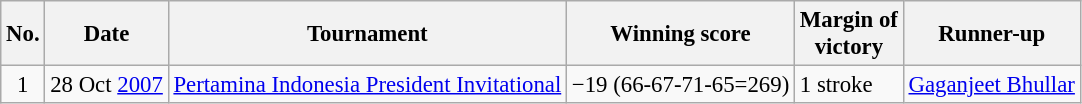<table class="wikitable" style="font-size:95%;">
<tr>
<th>No.</th>
<th>Date</th>
<th>Tournament</th>
<th>Winning score</th>
<th>Margin of<br>victory</th>
<th>Runner-up</th>
</tr>
<tr>
<td align=center>1</td>
<td align=right>28 Oct <a href='#'>2007</a></td>
<td><a href='#'>Pertamina Indonesia President Invitational</a></td>
<td>−19 (66-67-71-65=269)</td>
<td>1 stroke</td>
<td> <a href='#'>Gaganjeet Bhullar</a></td>
</tr>
</table>
